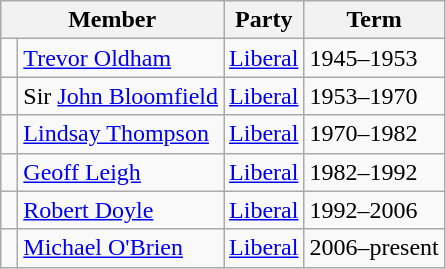<table class="wikitable">
<tr>
<th colspan="2">Member</th>
<th>Party</th>
<th>Term</th>
</tr>
<tr>
<td> </td>
<td><a href='#'>Trevor Oldham</a></td>
<td><a href='#'>Liberal</a></td>
<td>1945–1953</td>
</tr>
<tr>
<td> </td>
<td>Sir <a href='#'>John Bloomfield</a></td>
<td><a href='#'>Liberal</a></td>
<td>1953–1970</td>
</tr>
<tr>
<td> </td>
<td><a href='#'>Lindsay Thompson</a></td>
<td><a href='#'>Liberal</a></td>
<td>1970–1982</td>
</tr>
<tr>
<td> </td>
<td><a href='#'>Geoff Leigh</a></td>
<td><a href='#'>Liberal</a></td>
<td>1982–1992</td>
</tr>
<tr>
<td> </td>
<td><a href='#'>Robert Doyle</a></td>
<td><a href='#'>Liberal</a></td>
<td>1992–2006</td>
</tr>
<tr>
<td> </td>
<td><a href='#'>Michael O'Brien</a></td>
<td><a href='#'>Liberal</a></td>
<td>2006–present</td>
</tr>
</table>
